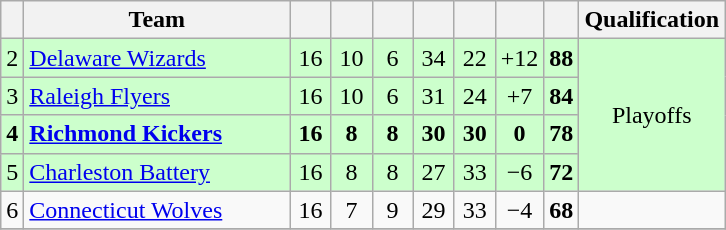<table class="wikitable">
<tr>
<th></th>
<th width="170">Team</th>
<th width="20"></th>
<th width="20"></th>
<th width="20"></th>
<th width="20"></th>
<th width="20"></th>
<th width="25"></th>
<th></th>
<th>Qualification</th>
</tr>
<tr bgcolor=#ccffcc align="center">
<td>2</td>
<td align=left><a href='#'>Delaware Wizards</a></td>
<td>16</td>
<td>10</td>
<td>6</td>
<td>34</td>
<td>22</td>
<td>+12</td>
<td><strong>88</strong></td>
<td rowspan="4">Playoffs</td>
</tr>
<tr bgcolor=#ccffcc align="center">
<td>3</td>
<td align=left><a href='#'>Raleigh Flyers</a></td>
<td>16</td>
<td>10</td>
<td>6</td>
<td>31</td>
<td>24</td>
<td>+7</td>
<td><strong>84</strong></td>
</tr>
<tr bgcolor=#ccffcc align="center">
<td><strong>4</strong></td>
<td align=left><strong><a href='#'>Richmond Kickers</a></strong></td>
<td><strong>16</strong></td>
<td><strong>8</strong></td>
<td><strong>8</strong></td>
<td><strong>30</strong></td>
<td><strong>30</strong></td>
<td><strong>0</strong></td>
<td><strong>78</strong></td>
</tr>
<tr bgcolor=#ccffcc align="center">
<td>5</td>
<td align=left><a href='#'>Charleston Battery</a></td>
<td>16</td>
<td>8</td>
<td>8</td>
<td>27</td>
<td>33</td>
<td>−6</td>
<td><strong>72</strong></td>
</tr>
<tr align="center">
<td>6</td>
<td align=left><a href='#'>Connecticut Wolves</a></td>
<td>16</td>
<td>7</td>
<td>9</td>
<td>29</td>
<td>33</td>
<td>−4</td>
<td><strong>68</strong></td>
<td></td>
</tr>
<tr>
</tr>
</table>
